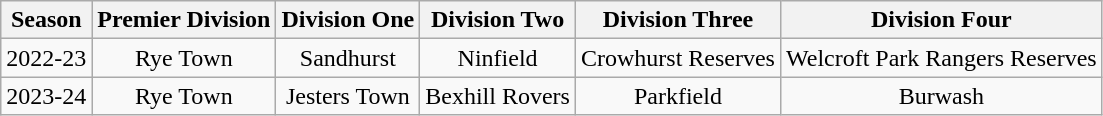<table class="wikitable" style="text-align: center;">
<tr>
<th>Season</th>
<th>Premier Division</th>
<th>Division One</th>
<th>Division Two</th>
<th>Division Three</th>
<th>Division Four</th>
</tr>
<tr>
<td>2022-23</td>
<td>Rye Town</td>
<td>Sandhurst</td>
<td>Ninfield</td>
<td>Crowhurst Reserves</td>
<td>Welcroft Park Rangers Reserves</td>
</tr>
<tr>
<td>2023-24</td>
<td>Rye Town</td>
<td>Jesters Town</td>
<td>Bexhill Rovers</td>
<td>Parkfield</td>
<td>Burwash</td>
</tr>
</table>
